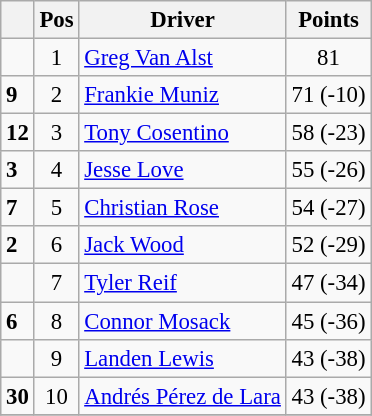<table class="wikitable" style="font-size: 95%;">
<tr>
<th></th>
<th>Pos</th>
<th>Driver</th>
<th>Points</th>
</tr>
<tr>
<td align="left"></td>
<td style="text-align:center;">1</td>
<td><a href='#'>Greg Van Alst</a></td>
<td style="text-align:center;">81</td>
</tr>
<tr>
<td align="left"> <strong>9</strong></td>
<td style="text-align:center;">2</td>
<td><a href='#'>Frankie Muniz</a></td>
<td style="text-align:center;">71 (-10)</td>
</tr>
<tr>
<td align="left"> <strong>12</strong></td>
<td style="text-align:center;">3</td>
<td><a href='#'>Tony Cosentino</a></td>
<td style="text-align:center;">58 (-23)</td>
</tr>
<tr>
<td align="left"> <strong>3</strong></td>
<td style="text-align:center;">4</td>
<td><a href='#'>Jesse Love</a></td>
<td style="text-align:center;">55 (-26)</td>
</tr>
<tr>
<td align="left"> <strong>7</strong></td>
<td style="text-align:center;">5</td>
<td><a href='#'>Christian Rose</a></td>
<td style="text-align:center;">54 (-27)</td>
</tr>
<tr>
<td align="left"> <strong>2</strong></td>
<td style="text-align:center;">6</td>
<td><a href='#'>Jack Wood</a></td>
<td style="text-align:center;">52 (-29)</td>
</tr>
<tr>
<td align="left"></td>
<td style="text-align:center;">7</td>
<td><a href='#'>Tyler Reif</a></td>
<td style="text-align:center;">47 (-34)</td>
</tr>
<tr>
<td align="left"> <strong>6</strong></td>
<td style="text-align:center;">8</td>
<td><a href='#'>Connor Mosack</a></td>
<td style="text-align:center;">45 (-36)</td>
</tr>
<tr>
<td align="left"></td>
<td style="text-align:center;">9</td>
<td><a href='#'>Landen Lewis</a></td>
<td style="text-align:center;">43 (-38)</td>
</tr>
<tr>
<td align="left"> <strong>30</strong></td>
<td style="text-align:center;">10</td>
<td><a href='#'>Andrés Pérez de Lara</a></td>
<td style="text-align:center;">43 (-38)</td>
</tr>
<tr class="sortbottom">
</tr>
</table>
